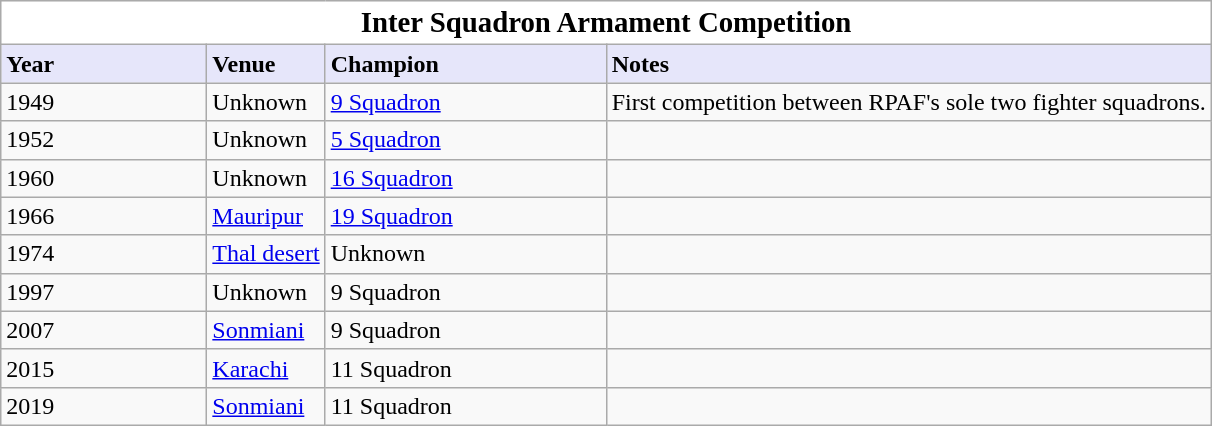<table class="wikitable">
<tr>
<th style="text-align: middle; background: white;" colspan="4"><big>Inter Squadron Armament Competition</big></th>
</tr>
<tr>
<th style="text-align: left; background: lavender;" width="130">Year</th>
<th style="text-align: left; background: lavender;" width=" ">Venue</th>
<th style="text-align: left; background: lavender;" width="180">Champion</th>
<th style="text-align: left; background: lavender;" width=" ">Notes</th>
</tr>
<tr valign="top">
<td>1949</td>
<td>Unknown</td>
<td><a href='#'>9 Squadron</a></td>
<td>First competition between RPAF's sole two fighter squadrons. </td>
</tr>
<tr>
<td>1952</td>
<td>Unknown</td>
<td><a href='#'>5 Squadron</a></td>
<td></td>
</tr>
<tr>
<td>1960</td>
<td>Unknown</td>
<td><a href='#'>16 Squadron</a></td>
<td></td>
</tr>
<tr>
<td>1966</td>
<td><a href='#'>Mauripur</a></td>
<td><a href='#'>19 Squadron</a></td>
<td></td>
</tr>
<tr>
<td>1974</td>
<td><a href='#'>Thal desert</a></td>
<td>Unknown</td>
<td></td>
</tr>
<tr>
<td>1997</td>
<td>Unknown</td>
<td>9 Squadron</td>
<td></td>
</tr>
<tr>
<td>2007</td>
<td><a href='#'>Sonmiani</a></td>
<td>9 Squadron</td>
<td></td>
</tr>
<tr>
<td>2015</td>
<td><a href='#'>Karachi</a></td>
<td>11 Squadron</td>
<td></td>
</tr>
<tr>
<td>2019</td>
<td><a href='#'>Sonmiani</a></td>
<td>11 Squadron</td>
<td></td>
</tr>
</table>
